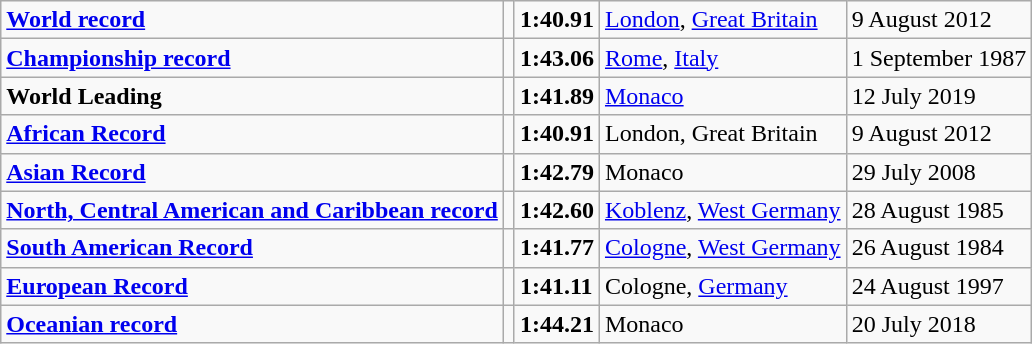<table class="wikitable">
<tr>
<td><strong><a href='#'>World record</a></strong></td>
<td></td>
<td><strong>1:40.91</strong></td>
<td><a href='#'>London</a>, <a href='#'>Great Britain</a></td>
<td>9 August 2012</td>
</tr>
<tr>
<td><strong><a href='#'>Championship record</a></strong></td>
<td></td>
<td><strong>1:43.06</strong></td>
<td><a href='#'>Rome</a>, <a href='#'>Italy</a></td>
<td>1 September 1987</td>
</tr>
<tr>
<td><strong>World Leading</strong></td>
<td></td>
<td><strong>1:41.89</strong></td>
<td><a href='#'>Monaco</a></td>
<td>12 July 2019</td>
</tr>
<tr>
<td><strong><a href='#'>African Record</a></strong></td>
<td></td>
<td><strong>1:40.91</strong></td>
<td>London, Great Britain</td>
<td>9 August 2012</td>
</tr>
<tr>
<td><strong><a href='#'>Asian Record</a></strong></td>
<td></td>
<td><strong>1:42.79</strong></td>
<td>Monaco</td>
<td>29 July 2008</td>
</tr>
<tr>
<td><strong><a href='#'>North, Central American and Caribbean record</a></strong></td>
<td></td>
<td><strong>1:42.60</strong></td>
<td><a href='#'>Koblenz</a>, <a href='#'>West Germany</a></td>
<td>28 August 1985</td>
</tr>
<tr>
<td><strong><a href='#'>South American Record</a></strong></td>
<td></td>
<td><strong>1:41.77</strong></td>
<td><a href='#'>Cologne</a>, <a href='#'>West Germany</a></td>
<td>26 August 1984</td>
</tr>
<tr>
<td><strong><a href='#'>European Record</a></strong></td>
<td></td>
<td><strong>1:41.11</strong></td>
<td>Cologne, <a href='#'>Germany</a></td>
<td>24 August 1997</td>
</tr>
<tr>
<td><strong><a href='#'>Oceanian record</a></strong></td>
<td></td>
<td><strong>1:44.21</strong></td>
<td>Monaco</td>
<td>20 July 2018</td>
</tr>
</table>
